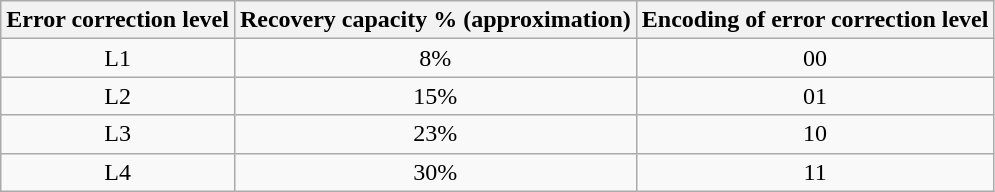<table class="wikitable" border="1" style="text-align:center">
<tr>
<th>Error correction level</th>
<th>Recovery capacity % (approximation)</th>
<th>Encoding of error correction level</th>
</tr>
<tr>
<td>L1</td>
<td>8%</td>
<td>00</td>
</tr>
<tr>
<td>L2</td>
<td>15%</td>
<td>01</td>
</tr>
<tr>
<td>L3</td>
<td>23%</td>
<td>10</td>
</tr>
<tr>
<td>L4</td>
<td>30%</td>
<td>11</td>
</tr>
</table>
